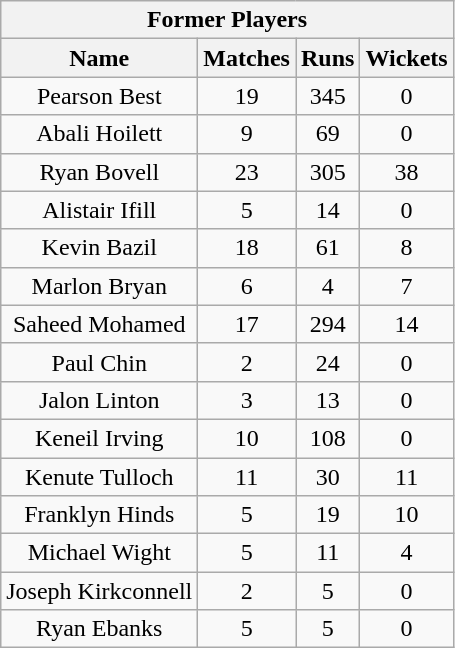<table class="wikitable sortable">
<tr>
<th colspan=4>Former Players</th>
</tr>
<tr>
<th>Name</th>
<th>Matches</th>
<th>Runs</th>
<th>Wickets</th>
</tr>
<tr>
<td style="text-align:center;">Pearson Best</td>
<td align=center>19</td>
<td align=center>345</td>
<td align=center>0</td>
</tr>
<tr>
<td style="text-align:center;">Abali Hoilett</td>
<td align=center>9</td>
<td align=center>69</td>
<td align=center>0</td>
</tr>
<tr>
<td style="text-align:center;">Ryan Bovell</td>
<td align=center>23</td>
<td align=center>305</td>
<td align=center>38</td>
</tr>
<tr>
<td style="text-align:center;">Alistair Ifill</td>
<td align=center>5</td>
<td align=center>14</td>
<td align=center>0</td>
</tr>
<tr>
<td style="text-align:center;">Kevin Bazil</td>
<td align=center>18</td>
<td align=center>61</td>
<td align=center>8</td>
</tr>
<tr>
<td style="text-align:center;">Marlon Bryan</td>
<td align=center>6</td>
<td align=center>4</td>
<td align=center>7</td>
</tr>
<tr>
<td style="text-align:center;">Saheed Mohamed</td>
<td align=center>17</td>
<td align=center>294</td>
<td align=center>14</td>
</tr>
<tr>
<td style="text-align:center;">Paul Chin</td>
<td align=center>2</td>
<td align=center>24</td>
<td align=center>0</td>
</tr>
<tr>
<td style="text-align:center;">Jalon Linton</td>
<td align=center>3</td>
<td align=center>13</td>
<td align=center>0</td>
</tr>
<tr>
<td style="text-align:center;">Keneil Irving</td>
<td align=center>10</td>
<td align=center>108</td>
<td align=center>0</td>
</tr>
<tr>
<td style="text-align:center;">Kenute Tulloch</td>
<td align=center>11</td>
<td align=center>30</td>
<td align=center>11</td>
</tr>
<tr>
<td style="text-align:center;">Franklyn Hinds</td>
<td align=center>5</td>
<td align=center>19</td>
<td align=center>10</td>
</tr>
<tr>
<td style="text-align:center;">Michael Wight</td>
<td align=center>5</td>
<td align=center>11</td>
<td align=center>4</td>
</tr>
<tr>
<td style="text-align:center;">Joseph Kirkconnell</td>
<td align=center>2</td>
<td align=center>5</td>
<td align=center>0</td>
</tr>
<tr>
<td style="text-align:center;">Ryan Ebanks</td>
<td align=center>5</td>
<td align=center>5</td>
<td align=center>0</td>
</tr>
</table>
